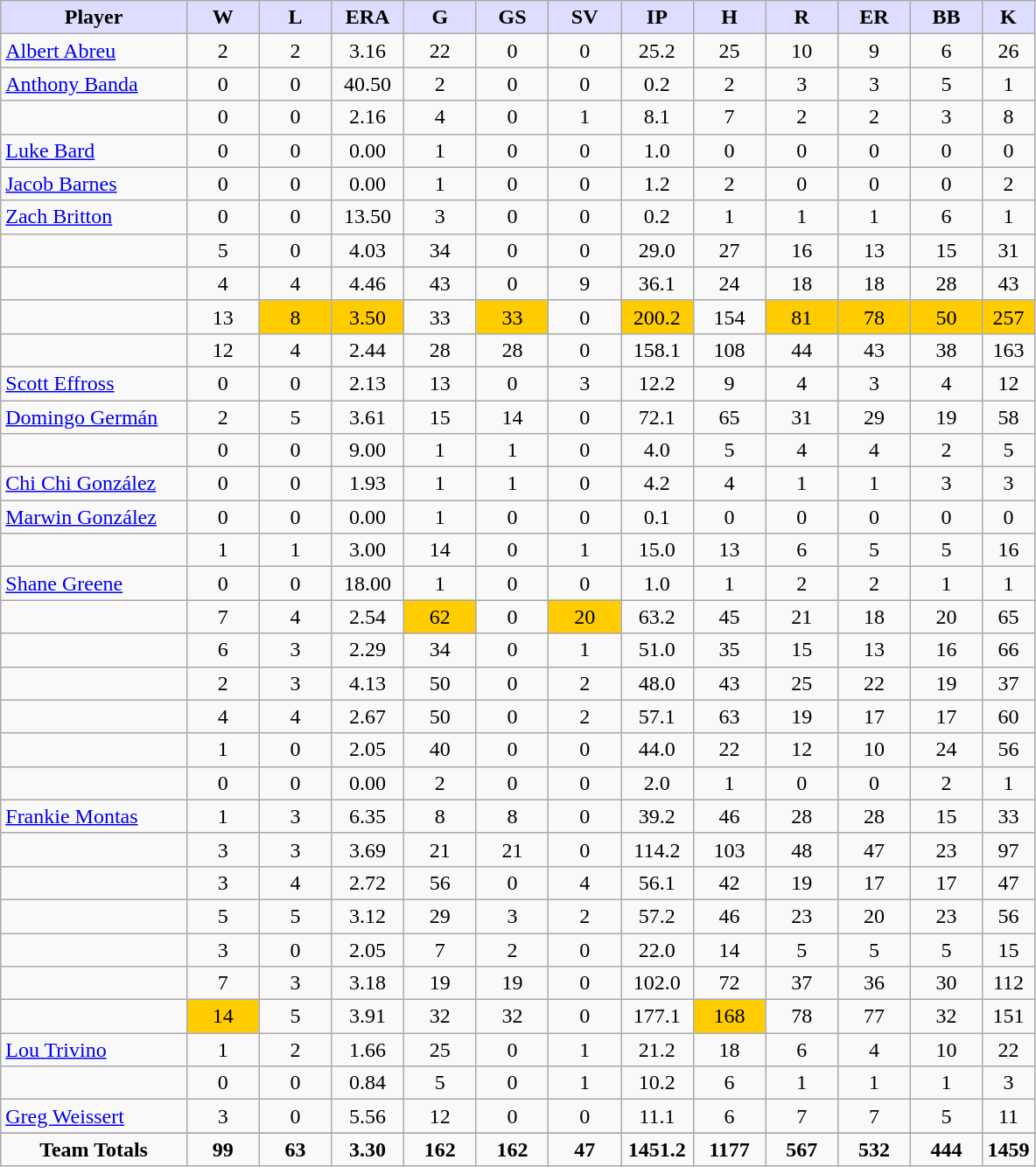<table class="wikitable" style="text-align:center;">
<tr>
<th style="background:#ddf; width:18%;"><strong>Player</strong></th>
<th style="background:#ddf; width:7%;"><strong>W</strong></th>
<th style="background:#ddf; width:7%;"><strong>L</strong></th>
<th style="background:#ddf; width:7%;"><strong>ERA</strong></th>
<th style="background:#ddf; width:7%;"><strong>G</strong></th>
<th style="background:#ddf; width:7%;"><strong>GS</strong></th>
<th style="background:#ddf; width:7%;"><strong>SV</strong></th>
<th style="background:#ddf; width:7%;"><strong>IP</strong></th>
<th style="background:#ddf; width:7%;"><strong>H</strong></th>
<th style="background:#ddf; width:7%;"><strong>R</strong></th>
<th style="background:#ddf; width:7%;"><strong>ER</strong></th>
<th style="background:#ddf; width:7%;"><strong>BB</strong></th>
<th style="background:#ddf; width:7%;"><strong>K</strong></th>
</tr>
<tr>
<td align=left><a href='#'>Albert Abreu</a></td>
<td>2</td>
<td>2</td>
<td>3.16</td>
<td>22</td>
<td>0</td>
<td>0</td>
<td>25.2</td>
<td>25</td>
<td>10</td>
<td>9</td>
<td>6</td>
<td>26</td>
</tr>
<tr>
<td align=left><a href='#'>Anthony Banda</a></td>
<td>0</td>
<td>0</td>
<td>40.50</td>
<td>2</td>
<td>0</td>
<td>0</td>
<td>0.2</td>
<td>2</td>
<td>3</td>
<td>3</td>
<td>5</td>
<td>1</td>
</tr>
<tr>
<td align=left></td>
<td>0</td>
<td>0</td>
<td>2.16</td>
<td>4</td>
<td>0</td>
<td>1</td>
<td>8.1</td>
<td>7</td>
<td>2</td>
<td>2</td>
<td>3</td>
<td>8</td>
</tr>
<tr>
<td align=left><a href='#'>Luke Bard</a></td>
<td>0</td>
<td>0</td>
<td>0.00</td>
<td>1</td>
<td>0</td>
<td>0</td>
<td>1.0</td>
<td>0</td>
<td>0</td>
<td>0</td>
<td>0</td>
<td>0</td>
</tr>
<tr>
<td align=left><a href='#'>Jacob Barnes</a></td>
<td>0</td>
<td>0</td>
<td>0.00</td>
<td>1</td>
<td>0</td>
<td>0</td>
<td>1.2</td>
<td>2</td>
<td>0</td>
<td>0</td>
<td>0</td>
<td>2</td>
</tr>
<tr>
<td align=left><a href='#'>Zach Britton</a></td>
<td>0</td>
<td>0</td>
<td>13.50</td>
<td>3</td>
<td>0</td>
<td>0</td>
<td>0.2</td>
<td>1</td>
<td>1</td>
<td>1</td>
<td>6</td>
<td>1</td>
</tr>
<tr>
<td align=left></td>
<td>5</td>
<td>0</td>
<td>4.03</td>
<td>34</td>
<td>0</td>
<td>0</td>
<td>29.0</td>
<td>27</td>
<td>16</td>
<td>13</td>
<td>15</td>
<td>31</td>
</tr>
<tr>
<td align=left></td>
<td>4</td>
<td>4</td>
<td>4.46</td>
<td>43</td>
<td>0</td>
<td>9</td>
<td>36.1</td>
<td>24</td>
<td>18</td>
<td>18</td>
<td>28</td>
<td>43</td>
</tr>
<tr>
<td align=left></td>
<td>13</td>
<td bgcolor=#ffcc00>8</td>
<td bgcolor=#ffcc00>3.50</td>
<td>33</td>
<td bgcolor=#ffcc00>33</td>
<td>0</td>
<td bgcolor=#ffcc00>200.2</td>
<td>154</td>
<td bgcolor=#ffcc00>81</td>
<td bgcolor=#ffcc00>78</td>
<td bgcolor=#ffcc00>50</td>
<td bgcolor=#ffcc00>257</td>
</tr>
<tr>
<td align=left></td>
<td>12</td>
<td>4</td>
<td>2.44</td>
<td>28</td>
<td>28</td>
<td>0</td>
<td>158.1</td>
<td>108</td>
<td>44</td>
<td>43</td>
<td>38</td>
<td>163</td>
</tr>
<tr>
<td align=left><a href='#'>Scott Effross</a></td>
<td>0</td>
<td>0</td>
<td>2.13</td>
<td>13</td>
<td>0</td>
<td>3</td>
<td>12.2</td>
<td>9</td>
<td>4</td>
<td>3</td>
<td>4</td>
<td>12</td>
</tr>
<tr>
<td align=left><a href='#'>Domingo Germán</a></td>
<td>2</td>
<td>5</td>
<td>3.61</td>
<td>15</td>
<td>14</td>
<td>0</td>
<td>72.1</td>
<td>65</td>
<td>31</td>
<td>29</td>
<td>19</td>
<td>58</td>
</tr>
<tr>
<td align=left></td>
<td>0</td>
<td>0</td>
<td>9.00</td>
<td>1</td>
<td>1</td>
<td>0</td>
<td>4.0</td>
<td>5</td>
<td>4</td>
<td>4</td>
<td>2</td>
<td>5</td>
</tr>
<tr>
<td align=left><a href='#'>Chi Chi González</a></td>
<td>0</td>
<td>0</td>
<td>1.93</td>
<td>1</td>
<td>1</td>
<td>0</td>
<td>4.2</td>
<td>4</td>
<td>1</td>
<td>1</td>
<td>3</td>
<td>3</td>
</tr>
<tr>
<td align=left><a href='#'>Marwin González</a></td>
<td>0</td>
<td>0</td>
<td>0.00</td>
<td>1</td>
<td>0</td>
<td>0</td>
<td>0.1</td>
<td>0</td>
<td>0</td>
<td>0</td>
<td>0</td>
<td>0</td>
</tr>
<tr>
<td align=left></td>
<td>1</td>
<td>1</td>
<td>3.00</td>
<td>14</td>
<td>0</td>
<td>1</td>
<td>15.0</td>
<td>13</td>
<td>6</td>
<td>5</td>
<td>5</td>
<td>16</td>
</tr>
<tr>
<td align=left><a href='#'>Shane Greene</a></td>
<td>0</td>
<td>0</td>
<td>18.00</td>
<td>1</td>
<td>0</td>
<td>0</td>
<td>1.0</td>
<td>1</td>
<td>2</td>
<td>2</td>
<td>1</td>
<td>1</td>
</tr>
<tr>
<td align=left></td>
<td>7</td>
<td>4</td>
<td>2.54</td>
<td bgcolor=#ffcc00>62</td>
<td>0</td>
<td bgcolor=#ffcc00>20</td>
<td>63.2</td>
<td>45</td>
<td>21</td>
<td>18</td>
<td>20</td>
<td>65</td>
</tr>
<tr>
<td align=left></td>
<td>6</td>
<td>3</td>
<td>2.29</td>
<td>34</td>
<td>0</td>
<td>1</td>
<td>51.0</td>
<td>35</td>
<td>15</td>
<td>13</td>
<td>16</td>
<td>66</td>
</tr>
<tr>
<td align=left></td>
<td>2</td>
<td>3</td>
<td>4.13</td>
<td>50</td>
<td>0</td>
<td>2</td>
<td>48.0</td>
<td>43</td>
<td>25</td>
<td>22</td>
<td>19</td>
<td>37</td>
</tr>
<tr>
<td align=left></td>
<td>4</td>
<td>4</td>
<td>2.67</td>
<td>50</td>
<td>0</td>
<td>2</td>
<td>57.1</td>
<td>63</td>
<td>19</td>
<td>17</td>
<td>17</td>
<td>60</td>
</tr>
<tr>
<td align=left></td>
<td>1</td>
<td>0</td>
<td>2.05</td>
<td>40</td>
<td>0</td>
<td>0</td>
<td>44.0</td>
<td>22</td>
<td>12</td>
<td>10</td>
<td>24</td>
<td>56</td>
</tr>
<tr>
<td align=left></td>
<td>0</td>
<td>0</td>
<td>0.00</td>
<td>2</td>
<td>0</td>
<td>0</td>
<td>2.0</td>
<td>1</td>
<td>0</td>
<td>0</td>
<td>2</td>
<td>1</td>
</tr>
<tr>
<td align=left><a href='#'>Frankie Montas</a></td>
<td>1</td>
<td>3</td>
<td>6.35</td>
<td>8</td>
<td>8</td>
<td>0</td>
<td>39.2</td>
<td>46</td>
<td>28</td>
<td>28</td>
<td>15</td>
<td>33</td>
</tr>
<tr>
<td align=left></td>
<td>3</td>
<td>3</td>
<td>3.69</td>
<td>21</td>
<td>21</td>
<td>0</td>
<td>114.2</td>
<td>103</td>
<td>48</td>
<td>47</td>
<td>23</td>
<td>97</td>
</tr>
<tr>
<td align=left></td>
<td>3</td>
<td>4</td>
<td>2.72</td>
<td>56</td>
<td>0</td>
<td>4</td>
<td>56.1</td>
<td>42</td>
<td>19</td>
<td>17</td>
<td>17</td>
<td>47</td>
</tr>
<tr>
<td align=left></td>
<td>5</td>
<td>5</td>
<td>3.12</td>
<td>29</td>
<td>3</td>
<td>2</td>
<td>57.2</td>
<td>46</td>
<td>23</td>
<td>20</td>
<td>23</td>
<td>56</td>
</tr>
<tr>
<td align=left></td>
<td>3</td>
<td>0</td>
<td>2.05</td>
<td>7</td>
<td>2</td>
<td>0</td>
<td>22.0</td>
<td>14</td>
<td>5</td>
<td>5</td>
<td>5</td>
<td>15</td>
</tr>
<tr>
<td align=left></td>
<td>7</td>
<td>3</td>
<td>3.18</td>
<td>19</td>
<td>19</td>
<td>0</td>
<td>102.0</td>
<td>72</td>
<td>37</td>
<td>36</td>
<td>30</td>
<td>112</td>
</tr>
<tr>
<td align=left></td>
<td bgcolor=#ffcc00>14</td>
<td>5</td>
<td>3.91</td>
<td>32</td>
<td>32</td>
<td>0</td>
<td>177.1</td>
<td bgcolor=#ffcc00>168</td>
<td>78</td>
<td>77</td>
<td>32</td>
<td>151</td>
</tr>
<tr>
<td align=left><a href='#'>Lou Trivino</a></td>
<td>1</td>
<td>2</td>
<td>1.66</td>
<td>25</td>
<td>0</td>
<td>1</td>
<td>21.2</td>
<td>18</td>
<td>6</td>
<td>4</td>
<td>10</td>
<td>22</td>
</tr>
<tr>
<td align=left></td>
<td>0</td>
<td>0</td>
<td>0.84</td>
<td>5</td>
<td>0</td>
<td>1</td>
<td>10.2</td>
<td>6</td>
<td>1</td>
<td>1</td>
<td>1</td>
<td>3</td>
</tr>
<tr>
<td align=left><a href='#'>Greg Weissert</a></td>
<td>3</td>
<td>0</td>
<td>5.56</td>
<td>12</td>
<td>0</td>
<td>0</td>
<td>11.1</td>
<td>6</td>
<td>7</td>
<td>7</td>
<td>5</td>
<td>11</td>
</tr>
<tr>
</tr>
<tr class="sortbottom">
<td><strong>Team Totals</strong></td>
<td><strong>99</strong></td>
<td><strong>63</strong></td>
<td><strong>3.30</strong></td>
<td><strong>162</strong></td>
<td><strong>162</strong></td>
<td><strong>47</strong></td>
<td><strong>1451.2</strong></td>
<td><strong>1177</strong></td>
<td><strong>567</strong></td>
<td><strong>532</strong></td>
<td><strong>444</strong></td>
<td><strong>1459</strong></td>
</tr>
</table>
